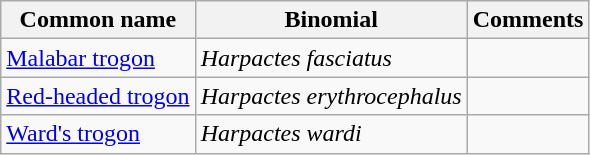<table class="wikitable">
<tr>
<th>Common name</th>
<th>Binomial</th>
<th>Comments</th>
</tr>
<tr>
<td><a href='#'>Malabar trogon</a></td>
<td><em>Harpactes fasciatus</em></td>
<td></td>
</tr>
<tr>
<td><a href='#'>Red-headed trogon</a></td>
<td><em>Harpactes erythrocephalus</em></td>
<td></td>
</tr>
<tr>
<td><a href='#'>Ward's trogon</a></td>
<td><em>Harpactes wardi</em></td>
<td></td>
</tr>
</table>
